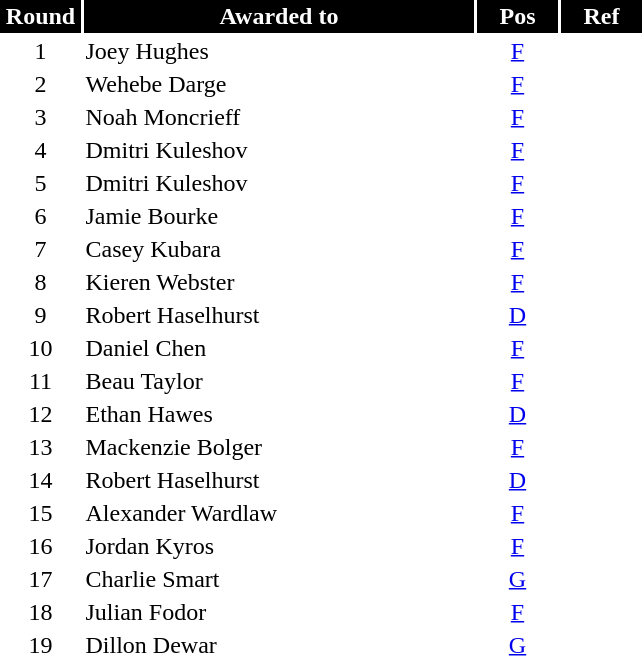<table class="toccolours" style="width:27em">
<tr>
<th style="background:#000000;color:white;border:#000000 1px solid; width: 50px">Round</th>
<th style="background:#000000;color:white;border:#000000 1px solid">Awarded to</th>
<th style="background:#000000;color:white;border:#000000 1px solid; width: 50px">Pos</th>
<th style="background:#000000;color:white;border:#000000 1px solid; width: 50px">Ref</th>
</tr>
<tr>
<td align="center">1</td>
<td> Joey Hughes</td>
<td align="center"><a href='#'>F</a></td>
<td></td>
</tr>
<tr>
<td align="center">2</td>
<td> Wehebe Darge</td>
<td align="center"><a href='#'>F</a></td>
<td></td>
</tr>
<tr>
<td align="center">3</td>
<td> Noah Moncrieff</td>
<td align="center"><a href='#'>F</a></td>
<td></td>
</tr>
<tr>
<td align="center">4</td>
<td> Dmitri Kuleshov</td>
<td align="center"><a href='#'>F</a></td>
<td></td>
</tr>
<tr>
<td align="center">5</td>
<td> Dmitri Kuleshov</td>
<td align="center"><a href='#'>F</a></td>
<td></td>
</tr>
<tr>
<td align="center">6</td>
<td> Jamie Bourke</td>
<td align="center"><a href='#'>F</a></td>
<td></td>
</tr>
<tr>
<td align="center">7</td>
<td> Casey Kubara</td>
<td align="center"><a href='#'>F</a></td>
<td></td>
</tr>
<tr>
<td align="center">8</td>
<td> Kieren Webster</td>
<td align="center"><a href='#'>F</a></td>
<td></td>
</tr>
<tr>
<td align="center">9</td>
<td> Robert Haselhurst</td>
<td align="center"><a href='#'>D</a></td>
<td></td>
</tr>
<tr>
<td align="center">10</td>
<td> Daniel Chen</td>
<td align="center"><a href='#'>F</a></td>
<td></td>
</tr>
<tr>
<td align="center">11</td>
<td> Beau Taylor</td>
<td align="center"><a href='#'>F</a></td>
<td></td>
</tr>
<tr>
<td align="center">12</td>
<td> Ethan Hawes</td>
<td align="center"><a href='#'>D</a></td>
<td></td>
</tr>
<tr>
<td align="center">13</td>
<td> Mackenzie Bolger</td>
<td align="center"><a href='#'>F</a></td>
<td></td>
</tr>
<tr>
<td align="center">14</td>
<td> Robert Haselhurst</td>
<td align="center"><a href='#'>D</a></td>
<td></td>
</tr>
<tr>
<td align="center">15</td>
<td> Alexander Wardlaw</td>
<td align="center"><a href='#'>F</a></td>
<td></td>
</tr>
<tr>
<td align="center">16</td>
<td> Jordan Kyros</td>
<td align="center"><a href='#'>F</a></td>
<td></td>
</tr>
<tr>
<td align="center">17</td>
<td> Charlie Smart</td>
<td align="center"><a href='#'>G</a></td>
<td></td>
</tr>
<tr>
<td align="center">18</td>
<td> Julian Fodor</td>
<td align="center"><a href='#'>F</a></td>
<td></td>
</tr>
<tr>
<td align="center">19</td>
<td> Dillon Dewar</td>
<td align="center"><a href='#'>G</a></td>
<td></td>
</tr>
<tr>
</tr>
</table>
